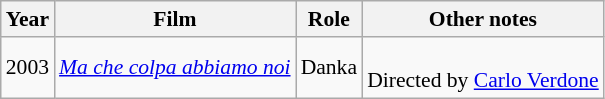<table class="wikitable" style="font-size: 90%;">
<tr>
<th>Year</th>
<th>Film</th>
<th>Role</th>
<th>Other notes</th>
</tr>
<tr>
<td>2003</td>
<td><em><a href='#'>Ma che colpa abbiamo noi</a></em></td>
<td>Danka</td>
<td><br>Directed by <a href='#'>Carlo Verdone</a></td>
</tr>
</table>
